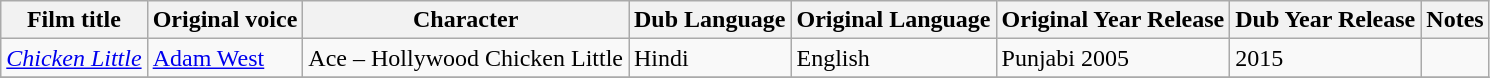<table class="wikitable">
<tr>
<th scope="col">Film title</th>
<th scope="col">Original voice</th>
<th scope="col">Character</th>
<th scope="col">Dub Language</th>
<th scope="col">Original Language</th>
<th scope="col">Original Year Release</th>
<th scope="col">Dub Year Release</th>
<th scope="col" class="unsortable">Notes</th>
</tr>
<tr>
<td><em><a href='#'>Chicken Little</a></em></td>
<td><a href='#'>Adam West</a></td>
<td>Ace – Hollywood Chicken Little</td>
<td>Hindi</td>
<td>English</td>
<td>Punjabi 2005</td>
<td>2015</td>
<td></td>
</tr>
<tr>
</tr>
</table>
